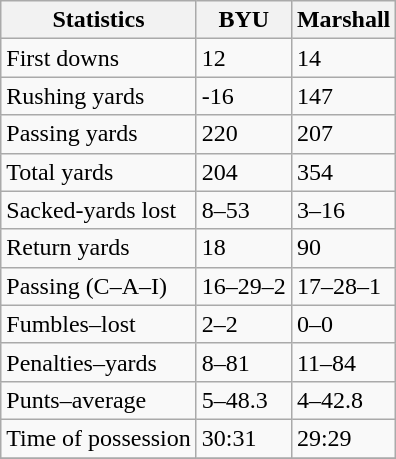<table class="wikitable">
<tr>
<th>Statistics</th>
<th>BYU</th>
<th>Marshall</th>
</tr>
<tr>
<td>First downs</td>
<td>12</td>
<td>14</td>
</tr>
<tr>
<td>Rushing yards</td>
<td>-16</td>
<td>147</td>
</tr>
<tr>
<td>Passing yards</td>
<td>220</td>
<td>207</td>
</tr>
<tr>
<td>Total yards</td>
<td>204</td>
<td>354</td>
</tr>
<tr>
<td>Sacked-yards lost</td>
<td>8–53</td>
<td>3–16</td>
</tr>
<tr>
<td>Return yards</td>
<td>18</td>
<td>90</td>
</tr>
<tr>
<td>Passing (C–A–I)</td>
<td>16–29–2</td>
<td>17–28–1</td>
</tr>
<tr>
<td>Fumbles–lost</td>
<td>2–2</td>
<td>0–0</td>
</tr>
<tr>
<td>Penalties–yards</td>
<td>8–81</td>
<td>11–84</td>
</tr>
<tr>
<td>Punts–average</td>
<td>5–48.3</td>
<td>4–42.8</td>
</tr>
<tr>
<td>Time of possession</td>
<td>30:31</td>
<td>29:29</td>
</tr>
<tr>
</tr>
</table>
